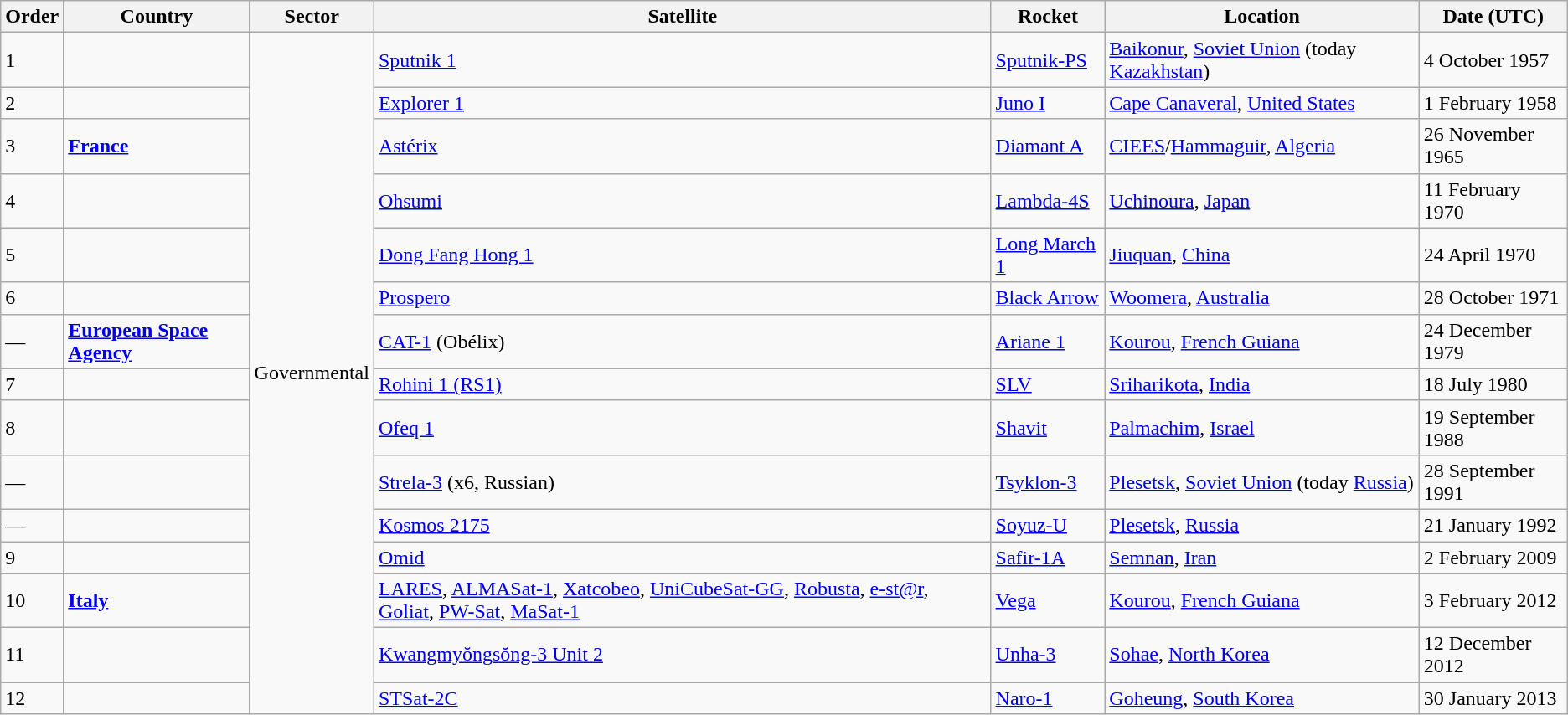<table class="wikitable sticky-header">
<tr>
<th>Order</th>
<th>Country</th>
<th>Sector</th>
<th>Satellite</th>
<th>Rocket</th>
<th>Location</th>
<th>Date (UTC)</th>
</tr>
<tr>
<td scope="row">1</td>
<td></td>
<td rowspan="15">Governmental</td>
<td><a href='#'>Sputnik 1</a></td>
<td><a href='#'>Sputnik-PS</a></td>
<td><a href='#'>Baikonur</a>, <a href='#'>Soviet Union</a> (today <a href='#'>Kazakhstan</a>)</td>
<td>4 October 1957</td>
</tr>
<tr>
<td scope="row">2</td>
<td><strong></strong></td>
<td><a href='#'>Explorer 1</a></td>
<td><a href='#'>Juno I</a></td>
<td><a href='#'>Cape Canaveral</a>, <a href='#'>United States</a></td>
<td>1 February 1958</td>
</tr>
<tr>
<td scope="row">3</td>
<td> <strong><a href='#'>France</a></strong></td>
<td><a href='#'>Astérix</a></td>
<td><a href='#'>Diamant A</a></td>
<td><a href='#'>CIEES</a>/<a href='#'>Hammaguir</a>, <a href='#'>Algeria</a></td>
<td>26 November 1965</td>
</tr>
<tr>
<td scope="row">4</td>
<td><strong></strong></td>
<td><a href='#'>Ohsumi</a></td>
<td><a href='#'>Lambda-4S</a></td>
<td><a href='#'>Uchinoura</a>, <a href='#'>Japan</a></td>
<td>11 February 1970</td>
</tr>
<tr>
<td scope="row">5</td>
<td><strong></strong></td>
<td><a href='#'>Dong Fang Hong 1</a></td>
<td><a href='#'>Long March 1</a></td>
<td><a href='#'>Jiuquan</a>, <a href='#'>China</a></td>
<td>24 April 1970</td>
</tr>
<tr>
<td scope="row">6</td>
<td></td>
<td><a href='#'>Prospero</a></td>
<td><a href='#'>Black Arrow</a></td>
<td><a href='#'>Woomera</a>, <a href='#'>Australia</a></td>
<td>28 October 1971</td>
</tr>
<tr December 20 Ethiopia launched its first space satellite into space>
<td scope="row">— </td>
<td><strong> <a href='#'>European Space Agency</a></strong></td>
<td><a href='#'>CAT-1</a> (Obélix)</td>
<td><a href='#'>Ariane 1</a></td>
<td><a href='#'>Kourou</a>, <a href='#'>French Guiana</a></td>
<td>24 December 1979</td>
</tr>
<tr>
<td scope="row">7</td>
<td><strong></strong></td>
<td><a href='#'>Rohini 1 (RS1)</a></td>
<td><a href='#'>SLV</a></td>
<td><a href='#'>Sriharikota</a>, <a href='#'>India</a></td>
<td>18 July 1980</td>
</tr>
<tr>
<td scope="row">8</td>
<td><strong></strong></td>
<td><a href='#'>Ofeq 1</a></td>
<td><a href='#'>Shavit</a></td>
<td><a href='#'>Palmachim</a>, <a href='#'>Israel</a></td>
<td>19 September 1988</td>
</tr>
<tr>
<td scope="row">— </td>
<td><strong></strong></td>
<td><a href='#'>Strela-3</a> (x6, Russian)</td>
<td><a href='#'>Tsyklon-3</a></td>
<td><a href='#'>Plesetsk</a>, <a href='#'>Soviet Union</a> (today <a href='#'>Russia</a>)</td>
<td>28 September 1991</td>
</tr>
<tr>
<td scope="row">— </td>
<td><strong></strong></td>
<td><a href='#'>Kosmos 2175</a></td>
<td><a href='#'>Soyuz-U</a></td>
<td><a href='#'>Plesetsk</a>, <a href='#'>Russia</a></td>
<td>21 January 1992</td>
</tr>
<tr>
<td scope="row">9</td>
<td><strong></strong></td>
<td><a href='#'>Omid</a></td>
<td><a href='#'>Safir-1A</a></td>
<td><a href='#'>Semnan</a>, <a href='#'>Iran</a></td>
<td>2 February 2009</td>
</tr>
<tr>
<td>10</td>
<td> <strong><a href='#'>Italy</a></strong></td>
<td><a href='#'>LARES</a>, <a href='#'>ALMASat-1</a>, <a href='#'>Xatcobeo</a>,  <a href='#'>UniCubeSat-GG</a>,  <a href='#'>Robusta</a>, <a href='#'>e-st@r</a>, <a href='#'>Goliat</a>, <a href='#'>PW-Sat</a>,  <a href='#'>MaSat-1</a></td>
<td><a href='#'>Vega</a></td>
<td><a href='#'>Kourou</a>, <a href='#'>French Guiana</a></td>
<td>3 February 2012</td>
</tr>
<tr>
<td scope="row">11</td>
<td><strong></strong></td>
<td><a href='#'>Kwangmyŏngsŏng-3 Unit 2</a></td>
<td><a href='#'>Unha-3</a></td>
<td><a href='#'>Sohae</a>, <a href='#'>North Korea</a></td>
<td>12 December 2012</td>
</tr>
<tr>
<td scope="row">12</td>
<td><strong></strong></td>
<td><a href='#'>STSat-2C</a></td>
<td><a href='#'>Naro-1</a></td>
<td><a href='#'>Goheung</a>, <a href='#'>South Korea</a></td>
<td>30 January 2013<br></td>
</tr>
</table>
